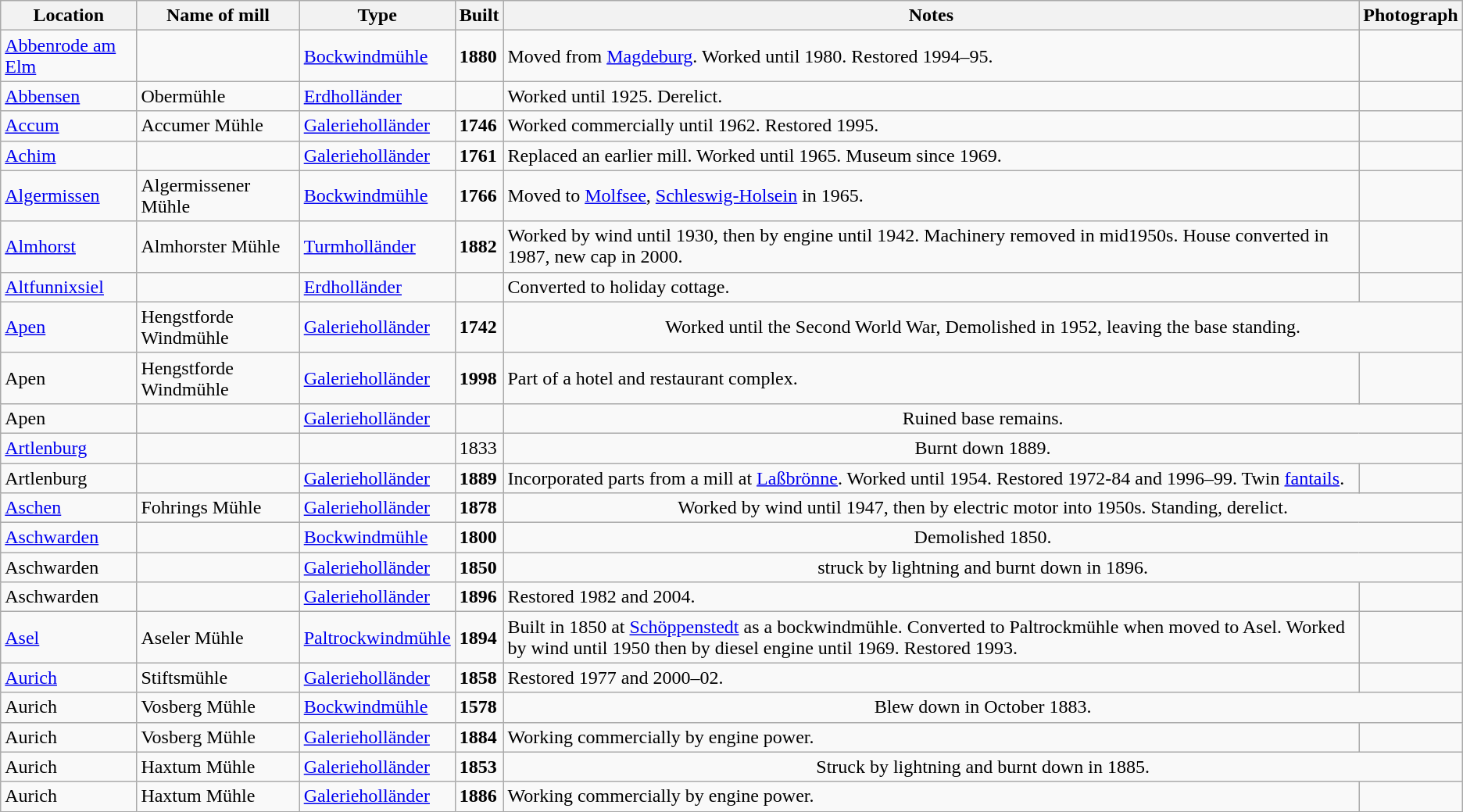<table class="wikitable sortable">
<tr>
<th>Location</th>
<th>Name of mill</th>
<th>Type</th>
<th>Built</th>
<th class="unsortable">Notes</th>
<th class="unsortable">Photograph</th>
</tr>
<tr>
<td><a href='#'>Abbenrode am Elm</a></td>
<td></td>
<td><a href='#'>Bockwindmühle</a></td>
<td><strong>1880</strong></td>
<td>Moved from <a href='#'>Magdeburg</a>. Worked until 1980. Restored 1994–95.</td>
<td></td>
</tr>
<tr>
<td><a href='#'>Abbensen</a></td>
<td>Obermühle</td>
<td><a href='#'>Erdholländer</a></td>
<td></td>
<td>Worked until 1925. Derelict.</td>
<td></td>
</tr>
<tr>
<td><a href='#'>Accum</a></td>
<td>Accumer Mühle</td>
<td><a href='#'>Galerieholländer</a></td>
<td><strong>1746</strong></td>
<td>Worked commercially until 1962. Restored 1995.</td>
<td></td>
</tr>
<tr>
<td><a href='#'>Achim</a></td>
<td></td>
<td><a href='#'>Galerieholländer</a></td>
<td><strong>1761</strong></td>
<td>Replaced an earlier mill. Worked until 1965. Museum since 1969.</td>
<td></td>
</tr>
<tr>
<td><a href='#'>Algermissen</a></td>
<td>Algermissener Mühle</td>
<td><a href='#'>Bockwindmühle</a></td>
<td><strong>1766</strong></td>
<td>Moved to <a href='#'>Molfsee</a>, <a href='#'>Schleswig-Holsein</a> in 1965.</td>
<td></td>
</tr>
<tr>
<td><a href='#'>Almhorst</a></td>
<td>Almhorster Mühle</td>
<td><a href='#'>Turmholländer</a></td>
<td><strong>1882</strong></td>
<td>Worked by wind until 1930, then by engine until 1942. Machinery removed in mid1950s. House converted in 1987, new cap in 2000.</td>
<td></td>
</tr>
<tr>
<td><a href='#'>Altfunnixsiel</a></td>
<td></td>
<td><a href='#'>Erdholländer</a></td>
<td></td>
<td>Converted to holiday cottage.</td>
<td></td>
</tr>
<tr>
<td><a href='#'>Apen</a></td>
<td>Hengstforde Windmühle</td>
<td><a href='#'>Galerieholländer</a></td>
<td><strong>1742</strong></td>
<td colspan="2" style="text-align:center;">Worked until the Second World War, Demolished in 1952, leaving the base standing.</td>
</tr>
<tr>
<td>Apen</td>
<td>Hengstforde Windmühle</td>
<td><a href='#'>Galerieholländer</a></td>
<td><strong>1998</strong></td>
<td>Part of a hotel and restaurant complex.</td>
<td></td>
</tr>
<tr>
<td>Apen</td>
<td></td>
<td><a href='#'>Galerieholländer</a></td>
<td></td>
<td colspan="2" style="text-align:center;">Ruined base remains.</td>
</tr>
<tr>
<td><a href='#'>Artlenburg</a></td>
<td></td>
<td></td>
<td>1833</td>
<td colspan="2" style="text-align:center;">Burnt down 1889.</td>
</tr>
<tr>
<td>Artlenburg</td>
<td></td>
<td><a href='#'>Galerieholländer</a></td>
<td><strong>1889</strong></td>
<td>Incorporated parts from a mill at <a href='#'>Laßbrönne</a>. Worked until 1954. Restored 1972-84 and 1996–99. Twin <a href='#'>fantails</a>.</td>
<td></td>
</tr>
<tr>
<td><a href='#'>Aschen</a></td>
<td>Fohrings Mühle</td>
<td><a href='#'>Galerieholländer</a></td>
<td><strong>1878</strong></td>
<td colspan="2" style="text-align:center;">Worked by wind until 1947, then by electric motor into 1950s. Standing, derelict.</td>
</tr>
<tr>
<td><a href='#'>Aschwarden</a></td>
<td></td>
<td><a href='#'>Bockwindmühle</a></td>
<td><strong>1800</strong></td>
<td colspan="2" style="text-align:center;">Demolished 1850.</td>
</tr>
<tr>
<td>Aschwarden</td>
<td></td>
<td><a href='#'>Galerieholländer</a></td>
<td><strong>1850</strong></td>
<td colspan="2" style="text-align:center;">struck by lightning and burnt down in 1896.</td>
</tr>
<tr>
<td>Aschwarden</td>
<td></td>
<td><a href='#'>Galerieholländer</a></td>
<td><strong>1896</strong></td>
<td>Restored 1982 and 2004.</td>
<td></td>
</tr>
<tr>
<td><a href='#'>Asel</a></td>
<td>Aseler Mühle</td>
<td><a href='#'>Paltrockwindmühle</a></td>
<td><strong>1894</strong></td>
<td>Built in 1850 at <a href='#'>Schöppenstedt</a> as a bock­windmühle. Converted to Paltrockmühle when moved to Asel. Worked by wind until 1950 then by diesel engine until 1969. Restored 1993.</td>
<td></td>
</tr>
<tr>
<td><a href='#'>Aurich</a></td>
<td>Stiftsmühle</td>
<td><a href='#'>Galerieholländer</a></td>
<td><strong>1858</strong></td>
<td>Restored 1977 and 2000–02.</td>
<td></td>
</tr>
<tr>
<td>Aurich</td>
<td>Vosberg Mühle</td>
<td><a href='#'>Bockwindmühle</a></td>
<td><strong>1578</strong></td>
<td colspan="2" style="text-align:center;">Blew down in October 1883.</td>
</tr>
<tr>
<td>Aurich</td>
<td>Vosberg Mühle</td>
<td><a href='#'>Galerieholländer</a></td>
<td><strong>1884</strong></td>
<td>Working commercially by engine power.</td>
<td></td>
</tr>
<tr>
<td>Aurich</td>
<td>Haxtum Mühle</td>
<td><a href='#'>Galerieholländer</a></td>
<td><strong>1853</strong></td>
<td colspan="2" style="text-align:center;">Struck by lightning and burnt down in 1885.</td>
</tr>
<tr>
<td>Aurich</td>
<td>Haxtum Mühle</td>
<td><a href='#'>Galerieholländer</a></td>
<td><strong>1886</strong></td>
<td>Working commercially by engine power.</td>
<td></td>
</tr>
</table>
